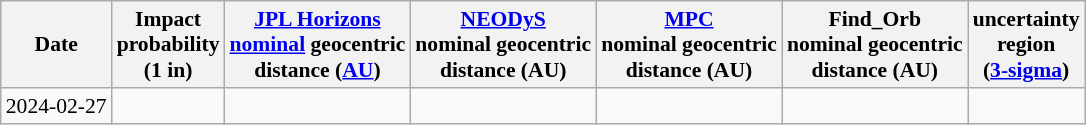<table class="wikitable sortable" style="font-size: 0.9em;">
<tr>
<th>Date</th>
<th class=unsortable>Impact<br>probability<br>(1 in)</th>
<th><a href='#'>JPL Horizons</a><br><a href='#'>nominal</a> geocentric<br>distance (<a href='#'>AU</a>)</th>
<th><a href='#'>NEODyS</a><br>nominal geocentric<br>distance (AU)</th>
<th><a href='#'>MPC</a><br>nominal geocentric<br>distance (AU)</th>
<th>Find_Orb<br>nominal geocentric<br>distance (AU)</th>
<th>uncertainty<br>region<br>(<a href='#'>3-sigma</a>)</th>
</tr>
<tr>
<td>2024-02-27</td>
<td></td>
<td></td>
<td></td>
<td></td>
<td></td>
<td></td>
</tr>
</table>
